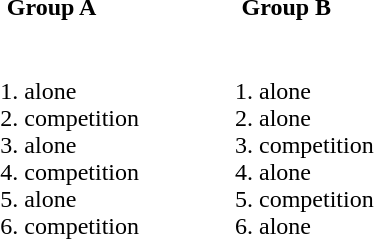<table style="margin-left:auto;margin-right:auto;">
<tr>
<th>Group A</th>
<th>  </th>
<th>Group B</th>
</tr>
<tr>
<td><br><ol><li>alone</li><li>competition</li><li>alone</li><li>competition</li><li>alone</li><li>competition</li></ol></td>
<td>  </td>
<td><br><ol><li>alone</li><li>alone</li><li>competition</li><li>alone</li><li>competition</li><li>alone</li></ol></td>
</tr>
</table>
